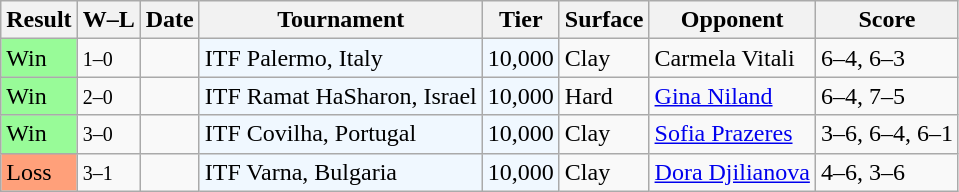<table class="sortable wikitable">
<tr>
<th>Result</th>
<th class="unsortable">W–L</th>
<th>Date</th>
<th>Tournament</th>
<th>Tier</th>
<th>Surface</th>
<th>Opponent</th>
<th class="unsortable">Score</th>
</tr>
<tr>
<td style="background:#98fb98;">Win</td>
<td><small>1–0</small></td>
<td></td>
<td style="background:#f0f8ff;">ITF Palermo, Italy</td>
<td style="background:#f0f8ff;">10,000</td>
<td>Clay</td>
<td> Carmela Vitali</td>
<td>6–4, 6–3</td>
</tr>
<tr>
<td style="background:#98fb98;">Win</td>
<td><small>2–0</small></td>
<td></td>
<td style="background:#f0f8ff;">ITF Ramat HaSharon, Israel</td>
<td style="background:#f0f8ff;">10,000</td>
<td>Hard</td>
<td> <a href='#'>Gina Niland</a></td>
<td>6–4, 7–5</td>
</tr>
<tr>
<td style="background:#98fb98;">Win</td>
<td><small>3–0</small></td>
<td></td>
<td style="background:#f0f8ff;">ITF Covilha, Portugal</td>
<td style="background:#f0f8ff;">10,000</td>
<td>Clay</td>
<td> <a href='#'>Sofia Prazeres</a></td>
<td>3–6, 6–4, 6–1</td>
</tr>
<tr>
<td style="background:#ffa07a;">Loss</td>
<td><small>3–1</small></td>
<td></td>
<td style="background:#f0f8ff;">ITF Varna, Bulgaria</td>
<td style="background:#f0f8ff;">10,000</td>
<td>Clay</td>
<td> <a href='#'>Dora Djilianova</a></td>
<td>4–6, 3–6</td>
</tr>
</table>
